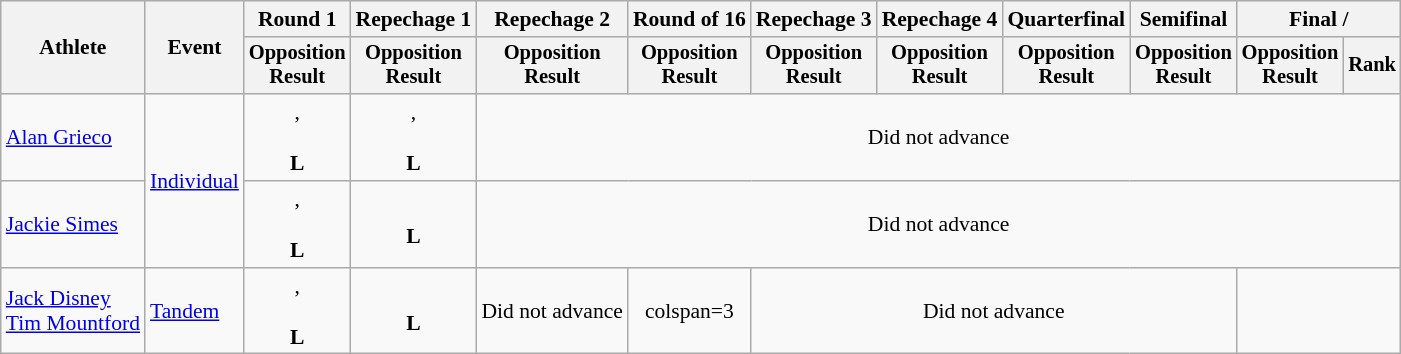<table class=wikitable style=font-size:90%;text-align:center>
<tr>
<th rowspan=2>Athlete</th>
<th rowspan=2>Event</th>
<th>Round 1</th>
<th>Repechage 1</th>
<th>Repechage 2</th>
<th>Round of 16</th>
<th>Repechage 3</th>
<th>Repechage 4</th>
<th>Quarterfinal</th>
<th>Semifinal</th>
<th colspan=2>Final / </th>
</tr>
<tr style=font-size:95%>
<th>Opposition<br>Result</th>
<th>Opposition<br>Result</th>
<th>Opposition<br>Result</th>
<th>Opposition<br>Result</th>
<th>Opposition<br>Result</th>
<th>Opposition<br>Result</th>
<th>Opposition<br>Result</th>
<th>Opposition<br>Result</th>
<th>Opposition<br>Result</th>
<th>Rank</th>
</tr>
<tr>
<td align=left><a href='#'>Alan Grieco</a></td>
<td align=left rowspan=2><a href='#'>Individual</a></td>
<td>, <br><br><strong>L</strong></td>
<td>, <br><br><strong>L</strong></td>
<td colspan=8>Did not advance</td>
</tr>
<tr>
<td align=left><a href='#'>Jackie Simes</a></td>
<td>, <br><br><strong>L</strong></td>
<td><br><strong>L</strong></td>
<td colspan=8>Did not advance</td>
</tr>
<tr>
<td align=left><a href='#'>Jack Disney</a><br><a href='#'>Tim Mountford</a></td>
<td align=left><a href='#'>Tandem</a></td>
<td>, <br><br><strong>L</strong></td>
<td><br><strong>L</strong></td>
<td>Did not advance</td>
<td>colspan=3 </td>
<td colspan=4>Did not advance</td>
</tr>
</table>
